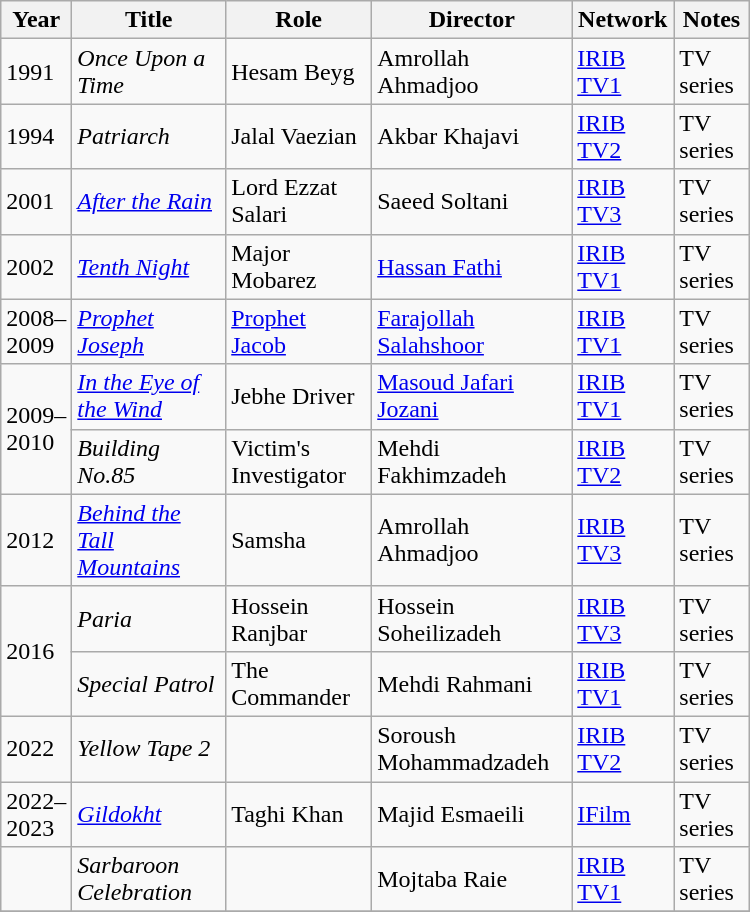<table class="wikitable" style="width:500px">
<tr>
<th width=10>Year</th>
<th>Title</th>
<th>Role</th>
<th>Director</th>
<th>Network</th>
<th>Notes</th>
</tr>
<tr>
<td>1991</td>
<td><em>Once Upon a Time</em></td>
<td>Hesam Beyg</td>
<td>Amrollah Ahmadjoo</td>
<td><a href='#'>IRIB TV1</a></td>
<td>TV series</td>
</tr>
<tr>
<td>1994</td>
<td><em>Patriarch</em></td>
<td>Jalal Vaezian</td>
<td>Akbar Khajavi</td>
<td><a href='#'>IRIB TV2</a></td>
<td>TV series</td>
</tr>
<tr>
<td>2001</td>
<td><em><a href='#'>After the Rain</a></em></td>
<td>Lord Ezzat Salari</td>
<td>Saeed Soltani</td>
<td><a href='#'>IRIB TV3</a></td>
<td>TV series</td>
</tr>
<tr>
<td>2002</td>
<td><em><a href='#'>Tenth Night</a></em></td>
<td>Major Mobarez</td>
<td><a href='#'>Hassan Fathi</a></td>
<td><a href='#'>IRIB TV1</a></td>
<td>TV series</td>
</tr>
<tr>
<td>2008–2009</td>
<td><em><a href='#'>Prophet Joseph</a></em></td>
<td><a href='#'>Prophet Jacob</a></td>
<td><a href='#'>Farajollah Salahshoor</a></td>
<td><a href='#'>IRIB TV1</a></td>
<td>TV series</td>
</tr>
<tr>
<td rowspan="2">2009–2010</td>
<td><em><a href='#'>In the Eye of the Wind</a></em></td>
<td>Jebhe Driver</td>
<td><a href='#'>Masoud Jafari Jozani</a></td>
<td><a href='#'>IRIB TV1</a></td>
<td>TV series</td>
</tr>
<tr>
<td><em>Building No.85</em></td>
<td>Victim's Investigator</td>
<td>Mehdi Fakhimzadeh</td>
<td><a href='#'>IRIB TV2</a></td>
<td>TV series</td>
</tr>
<tr>
<td>2012</td>
<td><em><a href='#'>Behind the Tall Mountains</a></em></td>
<td>Samsha</td>
<td>Amrollah Ahmadjoo</td>
<td><a href='#'>IRIB TV3</a></td>
<td>TV series</td>
</tr>
<tr>
<td rowspan="2">2016</td>
<td><em>Paria</em></td>
<td>Hossein Ranjbar</td>
<td>Hossein Soheilizadeh</td>
<td><a href='#'>IRIB TV3</a></td>
<td>TV series</td>
</tr>
<tr>
<td><em>Special Patrol </em></td>
<td>The Commander</td>
<td>Mehdi Rahmani</td>
<td><a href='#'>IRIB TV1</a></td>
<td>TV series</td>
</tr>
<tr>
<td>2022</td>
<td><em>Yellow Tape 2</em></td>
<td></td>
<td>Soroush Mohammadzadeh</td>
<td><a href='#'>IRIB TV2</a></td>
<td>TV series</td>
</tr>
<tr>
<td>2022–2023</td>
<td><em><a href='#'>Gildokht</a></em></td>
<td>Taghi Khan</td>
<td>Majid Esmaeili</td>
<td><a href='#'>IFilm</a></td>
<td>TV series</td>
</tr>
<tr>
<td></td>
<td><em>Sarbaroon Celebration</em></td>
<td></td>
<td>Mojtaba Raie</td>
<td><a href='#'>IRIB TV1</a></td>
<td>TV series</td>
</tr>
<tr>
</tr>
</table>
